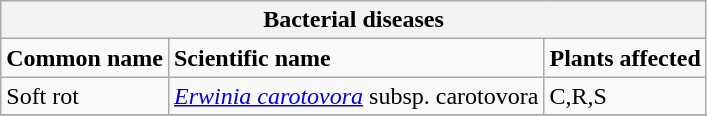<table class="wikitable" style="clear">
<tr>
<th colspan=3><strong>Bacterial diseases</strong><br></th>
</tr>
<tr>
<td><strong>Common name</strong></td>
<td><strong>Scientific name</strong></td>
<td><strong>Plants affected</strong></td>
</tr>
<tr>
<td>Soft rot</td>
<td><em><a href='#'>Erwinia carotovora</a></em> subsp. carotovora</td>
<td>C,R,S</td>
</tr>
<tr>
</tr>
</table>
